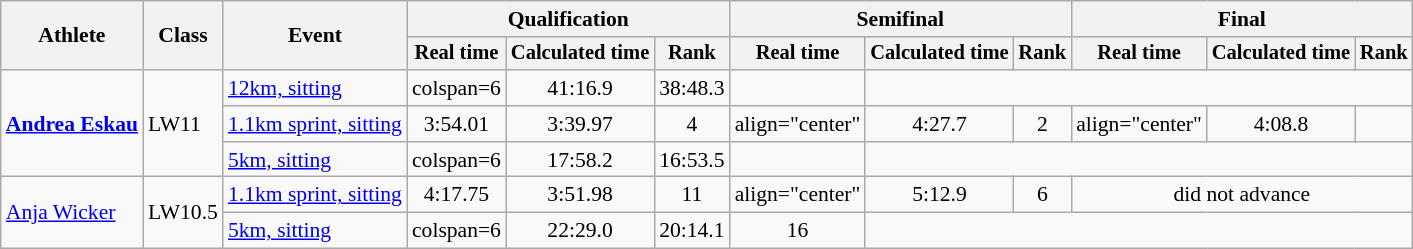<table class=wikitable style="font-size:90%">
<tr>
<th rowspan=2>Athlete</th>
<th rowspan=2>Class</th>
<th rowspan=2>Event</th>
<th colspan=3>Qualification</th>
<th colspan=3>Semifinal</th>
<th colspan=3>Final</th>
</tr>
<tr style="font-size:95%">
<th>Real time</th>
<th>Calculated time</th>
<th>Rank</th>
<th>Real time</th>
<th>Calculated time</th>
<th>Rank</th>
<th>Real time</th>
<th>Calculated time</th>
<th>Rank</th>
</tr>
<tr>
<td rowspan=3><strong><a href='#'>Andrea Eskau</a></strong></td>
<td rowspan=3>LW11</td>
<td><a href='#'>12km, sitting</a></td>
<td>colspan=6 </td>
<td align="center">41:16.9</td>
<td align="center">38:48.3</td>
<td align="center"></td>
</tr>
<tr>
<td><a href='#'>1.1km sprint, sitting</a></td>
<td align="center">3:54.01</td>
<td align="center">3:39.97</td>
<td align="center">4</td>
<td>align="center" </td>
<td align="center">4:27.7</td>
<td align="center">2</td>
<td>align="center" </td>
<td align="center">4:08.8</td>
<td align="center"></td>
</tr>
<tr>
<td><a href='#'>5km, sitting</a></td>
<td>colspan=6 </td>
<td align="center">17:58.2</td>
<td align="center">16:53.5</td>
<td align="center"></td>
</tr>
<tr>
<td rowspan=2><a href='#'>Anja Wicker</a></td>
<td rowspan=2>LW10.5</td>
<td><a href='#'>1.1km sprint, sitting</a></td>
<td align="center">4:17.75</td>
<td align="center">3:51.98</td>
<td align="center">11</td>
<td>align="center" </td>
<td align="center">5:12.9</td>
<td align="center">6</td>
<td colspan=3 align="center">did not advance</td>
</tr>
<tr>
<td><a href='#'>5km, sitting</a></td>
<td>colspan=6 </td>
<td align="center">22:29.0</td>
<td align="center">20:14.1</td>
<td align="center">16</td>
</tr>
</table>
